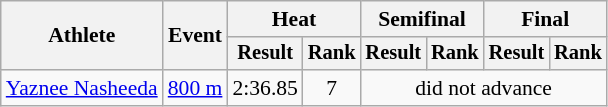<table class=wikitable style="font-size:90%">
<tr>
<th rowspan="2">Athlete</th>
<th rowspan="2">Event</th>
<th colspan="2">Heat</th>
<th colspan="2">Semifinal</th>
<th colspan="2">Final</th>
</tr>
<tr style="font-size:95%">
<th>Result</th>
<th>Rank</th>
<th>Result</th>
<th>Rank</th>
<th>Result</th>
<th>Rank</th>
</tr>
<tr align=center>
<td align=left><a href='#'>Yaznee Nasheeda</a></td>
<td align=left><a href='#'>800 m</a></td>
<td>2:36.85</td>
<td>7</td>
<td colspan=4>did not advance</td>
</tr>
</table>
